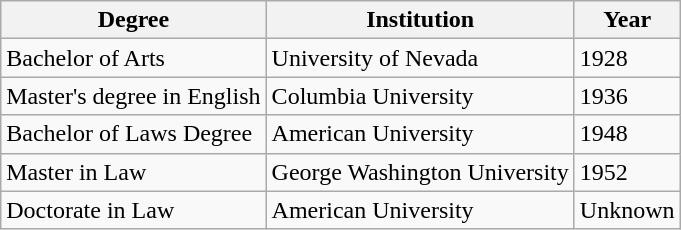<table class="wikitable">
<tr>
<th>Degree</th>
<th>Institution</th>
<th>Year</th>
</tr>
<tr>
<td>Bachelor of Arts</td>
<td>University of Nevada</td>
<td>1928</td>
</tr>
<tr>
<td>Master's degree in English</td>
<td>Columbia University</td>
<td>1936</td>
</tr>
<tr>
<td>Bachelor of Laws Degree</td>
<td>American University</td>
<td>1948</td>
</tr>
<tr>
<td>Master in Law</td>
<td>George Washington University</td>
<td>1952</td>
</tr>
<tr>
<td>Doctorate in Law</td>
<td>American University</td>
<td>Unknown</td>
</tr>
</table>
